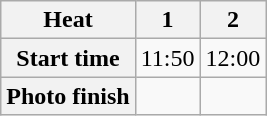<table class="wikitable" style="text-align:center">
<tr>
<th>Heat</th>
<th>1</th>
<th>2</th>
</tr>
<tr>
<th>Start time</th>
<td>11:50</td>
<td>12:00</td>
</tr>
<tr>
<th>Photo finish</th>
<td></td>
<td></td>
</tr>
</table>
